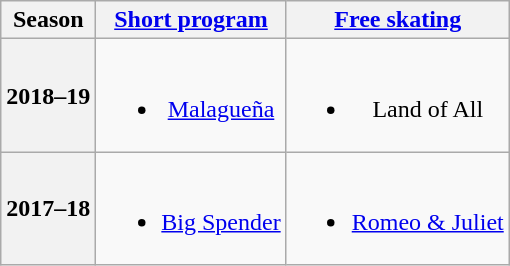<table class=wikitable style=text-align:center>
<tr>
<th>Season</th>
<th><a href='#'>Short program</a></th>
<th><a href='#'>Free skating</a></th>
</tr>
<tr>
<th>2018–19 <br> </th>
<td><br><ul><li><a href='#'>Malagueña</a> <br> </li></ul></td>
<td><br><ul><li>Land of All <br> </li></ul></td>
</tr>
<tr>
<th>2017–18 <br> </th>
<td><br><ul><li><a href='#'>Big Spender</a> <br></li></ul></td>
<td><br><ul><li><a href='#'>Romeo & Juliet</a> <br></li></ul></td>
</tr>
</table>
